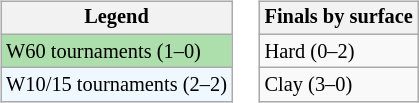<table>
<tr valign=top>
<td><br><table class="wikitable" style="font-size:85%">
<tr>
<th>Legend</th>
</tr>
<tr style="background:#addfad;">
<td>W60 tournaments (1–0)</td>
</tr>
<tr style="background:#f0f8ff;">
<td>W10/15 tournaments (2–2)</td>
</tr>
</table>
</td>
<td><br><table class="wikitable" style="font-size:85%;">
<tr>
<th>Finals by surface</th>
</tr>
<tr>
<td>Hard (0–2)</td>
</tr>
<tr>
<td>Clay (3–0)</td>
</tr>
</table>
</td>
</tr>
</table>
